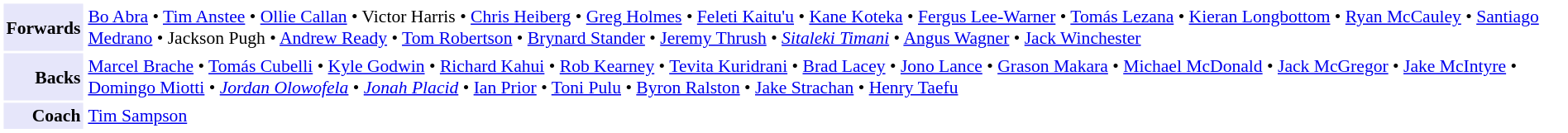<table cellpadding="2" style="border:1px solid white;font-size:90%">
<tr>
<td style="text-align:right;background:lavender"><strong>Forwards</strong></td>
<td style="text-align:left"><a href='#'>Bo Abra</a> • <a href='#'>Tim Anstee</a> • <a href='#'>Ollie Callan</a> • Victor Harris • <a href='#'>Chris Heiberg</a> • <a href='#'>Greg Holmes</a> • <a href='#'>Feleti Kaitu'u</a> • <a href='#'>Kane Koteka</a> • <a href='#'>Fergus Lee-Warner</a> • <a href='#'>Tomás Lezana</a> • <a href='#'>Kieran Longbottom</a> • <a href='#'>Ryan McCauley</a> • <a href='#'>Santiago Medrano</a> • Jackson Pugh • <a href='#'>Andrew Ready</a> • <a href='#'>Tom Robertson</a> • <a href='#'>Brynard Stander</a> • <a href='#'>Jeremy Thrush</a> • <em><a href='#'>Sitaleki Timani</a></em> • <a href='#'>Angus Wagner</a> • <a href='#'>Jack Winchester</a></td>
</tr>
<tr>
<td style="text-align:right;background:lavender"><strong>Backs</strong></td>
<td style="text-align:left"><a href='#'>Marcel Brache</a> • <a href='#'>Tomás Cubelli</a> • <a href='#'>Kyle Godwin</a> • <a href='#'>Richard Kahui</a> • <a href='#'>Rob Kearney</a> • <a href='#'>Tevita Kuridrani</a> • <a href='#'>Brad Lacey</a> • <a href='#'>Jono Lance</a> • <a href='#'>Grason Makara</a> • <a href='#'>Michael McDonald</a> • <a href='#'>Jack McGregor</a> • <a href='#'>Jake McIntyre</a> • <a href='#'>Domingo Miotti</a> • <em><a href='#'>Jordan Olowofela</a></em> • <em><a href='#'>Jonah Placid</a></em> • <a href='#'>Ian Prior</a> • <a href='#'>Toni Pulu</a> • <a href='#'>Byron Ralston</a> • <a href='#'>Jake Strachan</a> • <a href='#'>Henry Taefu</a></td>
</tr>
<tr>
<td style="text-align:right;background:lavender"><strong>Coach</strong></td>
<td style="text-align:left"><a href='#'>Tim Sampson</a></td>
</tr>
</table>
